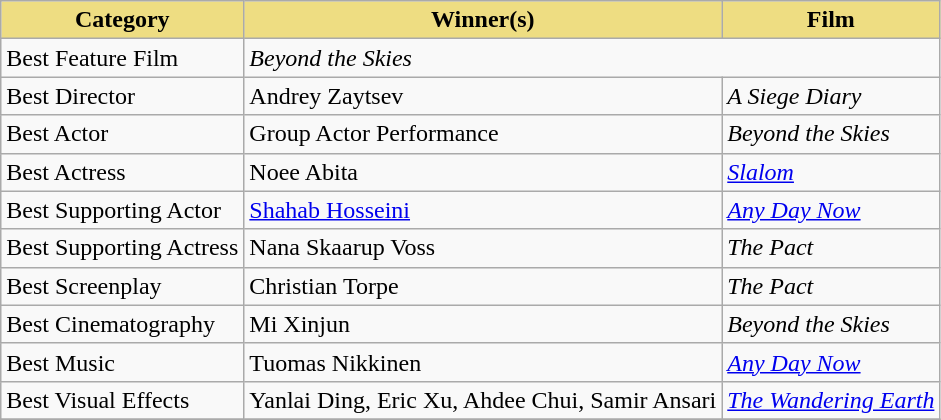<table class="wikitable">
<tr>
<th style="background:#eedd82">Category</th>
<th style="background:#eedd82">Winner(s)</th>
<th style="background:#eedd82">Film</th>
</tr>
<tr>
<td>Best Feature Film</td>
<td colspan=2><em>Beyond the Skies</em></td>
</tr>
<tr>
<td>Best Director</td>
<td>Andrey Zaytsev</td>
<td><em>A Siege Diary</em></td>
</tr>
<tr>
<td>Best Actor</td>
<td>Group Actor Performance</td>
<td><em>Beyond the Skies</em></td>
</tr>
<tr>
<td>Best Actress</td>
<td>Noee Abita</td>
<td><em><a href='#'>Slalom</a></em></td>
</tr>
<tr>
<td>Best Supporting Actor</td>
<td><a href='#'>Shahab Hosseini</a></td>
<td><em><a href='#'>Any Day Now</a></em></td>
</tr>
<tr>
<td>Best Supporting Actress</td>
<td>Nana Skaarup Voss</td>
<td><em>The Pact</em></td>
</tr>
<tr>
<td>Best Screenplay</td>
<td>Christian Torpe</td>
<td><em>The Pact</em></td>
</tr>
<tr>
<td>Best Cinematography</td>
<td>Mi Xinjun</td>
<td><em>Beyond the Skies</em></td>
</tr>
<tr>
<td>Best Music</td>
<td>Tuomas Nikkinen</td>
<td><em><a href='#'>Any Day Now</a></em></td>
</tr>
<tr>
<td>Best Visual Effects</td>
<td>Yanlai Ding, Eric Xu, Ahdee Chui, Samir Ansari</td>
<td><em><a href='#'>The Wandering Earth</a></em></td>
</tr>
<tr>
</tr>
</table>
